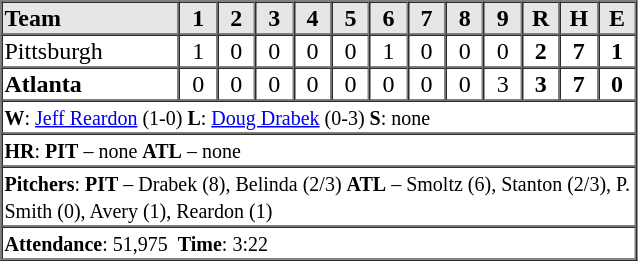<table border=1 cellspacing=0 width=425 style="margin-left:3em;">
<tr style="text-align:center; background-color:#e6e6e6;">
<th align=left width=28%>Team</th>
<th width=6%>1</th>
<th width=6%>2</th>
<th width=6%>3</th>
<th width=6%>4</th>
<th width=6%>5</th>
<th width=6%>6</th>
<th width=6%>7</th>
<th width=6%>8</th>
<th width=6%>9</th>
<th width=6%>R</th>
<th width=6%>H</th>
<th width=6%>E</th>
</tr>
<tr style="text-align:center;">
<td align=left>Pittsburgh</td>
<td>1</td>
<td>0</td>
<td>0</td>
<td>0</td>
<td>0</td>
<td>1</td>
<td>0</td>
<td>0</td>
<td>0</td>
<td><strong>2</strong></td>
<td><strong>7</strong></td>
<td><strong>1</strong></td>
</tr>
<tr style="text-align:center;">
<td align=left><strong>Atlanta</strong></td>
<td>0</td>
<td>0</td>
<td>0</td>
<td>0</td>
<td>0</td>
<td>0</td>
<td>0</td>
<td>0</td>
<td>3</td>
<td><strong>3</strong></td>
<td><strong>7</strong></td>
<td><strong>0</strong></td>
</tr>
<tr style="text-align:left;">
<td colspan=13><small><strong>W</strong>: <a href='#'>Jeff Reardon</a> (1-0)   <strong>L</strong>: <a href='#'>Doug Drabek</a> (0-3)   <strong>S</strong>: none</small></td>
</tr>
<tr style="text-align:left;">
<td colspan=13><small><strong>HR</strong>: <strong>PIT</strong> – none  <strong>ATL</strong> – none</small></td>
</tr>
<tr style="text-align:left;">
<td colspan=13><small><strong>Pitchers</strong>: <strong>PIT</strong> – Drabek (8), Belinda (2/3)  <strong>ATL</strong> – Smoltz (6), Stanton (2/3), P. Smith (0), Avery (1), Reardon (1)</small></td>
</tr>
<tr style="text-align:left;">
<td colspan=13><small><strong>Attendance</strong>: 51,975  <strong>Time</strong>: 3:22</small></td>
</tr>
</table>
